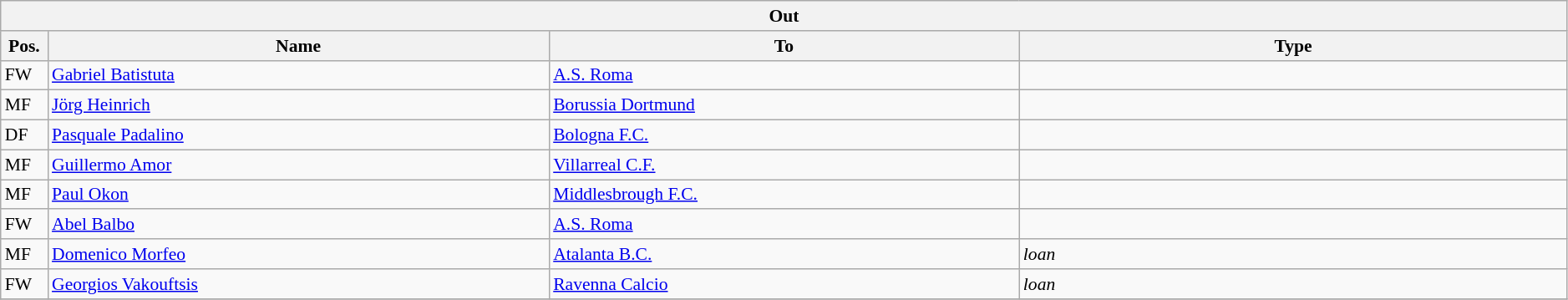<table class="wikitable" style="font-size:90%;width:99%;">
<tr>
<th colspan="4">Out</th>
</tr>
<tr>
<th width=3%>Pos.</th>
<th width=32%>Name</th>
<th width=30%>To</th>
<th width=35%>Type</th>
</tr>
<tr>
<td>FW</td>
<td><a href='#'>Gabriel Batistuta</a></td>
<td><a href='#'>A.S. Roma</a></td>
<td></td>
</tr>
<tr>
<td>MF</td>
<td><a href='#'>Jörg Heinrich</a></td>
<td><a href='#'>Borussia Dortmund</a></td>
<td></td>
</tr>
<tr>
<td>DF</td>
<td><a href='#'>Pasquale Padalino</a></td>
<td><a href='#'>Bologna F.C.</a></td>
<td></td>
</tr>
<tr>
<td>MF</td>
<td><a href='#'>Guillermo Amor</a></td>
<td><a href='#'>Villarreal C.F.</a></td>
<td></td>
</tr>
<tr>
<td>MF</td>
<td><a href='#'>Paul Okon</a></td>
<td><a href='#'>Middlesbrough F.C.</a></td>
<td></td>
</tr>
<tr>
<td>FW</td>
<td><a href='#'>Abel Balbo</a></td>
<td><a href='#'>A.S. Roma</a></td>
<td></td>
</tr>
<tr>
<td>MF</td>
<td><a href='#'>Domenico Morfeo</a></td>
<td><a href='#'>Atalanta B.C.</a></td>
<td><em>loan</em></td>
</tr>
<tr>
<td>FW</td>
<td><a href='#'>Georgios Vakouftsis</a></td>
<td><a href='#'>Ravenna Calcio</a></td>
<td><em>loan</em></td>
</tr>
<tr>
</tr>
</table>
